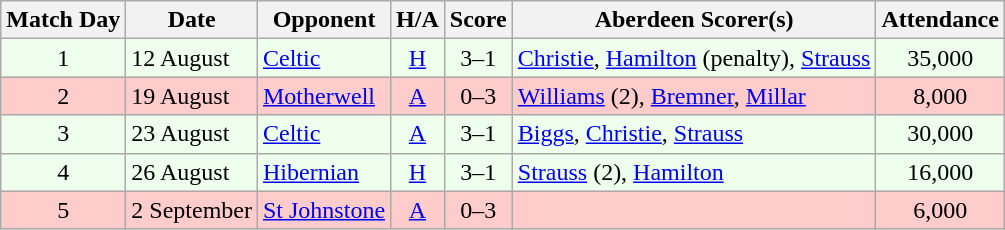<table class="wikitable" style="text-align:center">
<tr>
<th>Match Day</th>
<th>Date</th>
<th>Opponent</th>
<th>H/A</th>
<th>Score</th>
<th>Aberdeen Scorer(s)</th>
<th>Attendance</th>
</tr>
<tr bgcolor=#EEFFEE>
<td>1</td>
<td align=left>12 August</td>
<td align=left><a href='#'>Celtic</a></td>
<td><a href='#'>H</a></td>
<td>3–1</td>
<td align=left><a href='#'>Christie</a>, <a href='#'>Hamilton</a> (penalty), <a href='#'>Strauss</a></td>
<td>35,000</td>
</tr>
<tr bgcolor=#FFCCCC>
<td>2</td>
<td align=left>19 August</td>
<td align=left><a href='#'>Motherwell</a></td>
<td><a href='#'>A</a></td>
<td>0–3</td>
<td align=left><a href='#'>Williams</a> (2), <a href='#'>Bremner</a>, <a href='#'>Millar</a></td>
<td>8,000</td>
</tr>
<tr bgcolor=#EEFFEE>
<td>3</td>
<td align=left>23 August</td>
<td align=left><a href='#'>Celtic</a></td>
<td><a href='#'>A</a></td>
<td>3–1</td>
<td align=left><a href='#'>Biggs</a>, <a href='#'>Christie</a>, <a href='#'>Strauss</a></td>
<td>30,000</td>
</tr>
<tr bgcolor=#EEFFEE>
<td>4</td>
<td align=left>26 August</td>
<td align=left><a href='#'>Hibernian</a></td>
<td><a href='#'>H</a></td>
<td>3–1</td>
<td align=left><a href='#'>Strauss</a> (2), <a href='#'>Hamilton</a></td>
<td>16,000</td>
</tr>
<tr bgcolor=#FFCCCC>
<td>5</td>
<td align=left>2 September</td>
<td align=left><a href='#'>St Johnstone</a></td>
<td><a href='#'>A</a></td>
<td>0–3</td>
<td align=left></td>
<td>6,000</td>
</tr>
</table>
